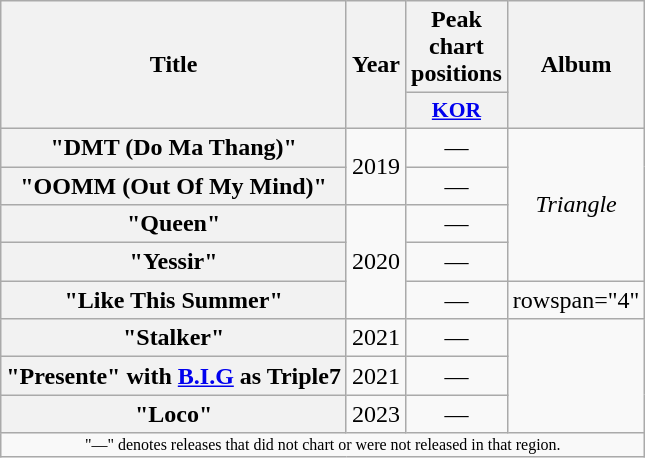<table class="wikitable plainrowheaders" style="text-align:center;" border="1">
<tr>
<th scope="col" rowspan="2">Title</th>
<th scope="col" rowspan="2">Year</th>
<th scope="col" colspan="1">Peak chart positions</th>
<th scope="col" rowspan="2">Album</th>
</tr>
<tr>
<th scope="col" style="width:3em;font-size:90%;"><a href='#'>KOR</a><br></th>
</tr>
<tr>
<th scope="row">"DMT (Do Ma Thang)"</th>
<td rowspan="2">2019</td>
<td>—</td>
<td rowspan="4"><em>Triangle</em></td>
</tr>
<tr>
<th scope="row">"OOMM (Out Of My Mind)"</th>
<td>—</td>
</tr>
<tr>
<th scope="row">"Queen"</th>
<td rowspan="3">2020</td>
<td>—</td>
</tr>
<tr>
<th scope="row">"Yessir"</th>
<td>—</td>
</tr>
<tr>
<th scope="row">"Like This Summer"</th>
<td>—</td>
<td>rowspan="4" </td>
</tr>
<tr>
<th scope="row">"Stalker"</th>
<td>2021</td>
<td>—</td>
</tr>
<tr>
<th scope="row">"Presente" with <a href='#'>B.I.G</a> as Triple7</th>
<td>2021</td>
<td>—</td>
</tr>
<tr>
<th scope="row">"Loco"</th>
<td>2023</td>
<td>—</td>
</tr>
<tr>
<td colspan="6" style="font-size:8pt">"—" denotes releases that did not chart or were not released in that region.</td>
</tr>
</table>
